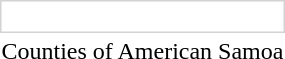<table style="text-align:center">
<tr>
<td style="border:1px solid lightgray"><br> 



















</td>
</tr>
<tr>
<td height=30 valign=top>Counties of American Samoa</td>
</tr>
</table>
